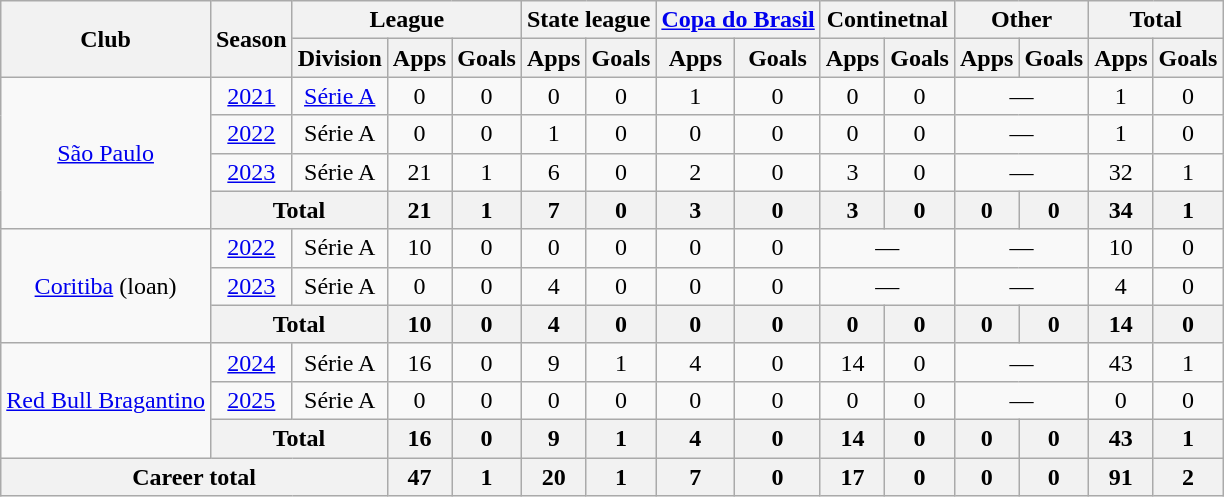<table class="wikitable" style="text-align:center">
<tr>
<th rowspan="2">Club</th>
<th rowspan="2">Season</th>
<th colspan="3">League</th>
<th colspan="2">State league</th>
<th colspan="2"><a href='#'>Copa do Brasil</a></th>
<th colspan="2">Continetnal</th>
<th colspan="2">Other</th>
<th colspan="2">Total</th>
</tr>
<tr>
<th>Division</th>
<th>Apps</th>
<th>Goals</th>
<th>Apps</th>
<th>Goals</th>
<th>Apps</th>
<th>Goals</th>
<th>Apps</th>
<th>Goals</th>
<th>Apps</th>
<th>Goals</th>
<th>Apps</th>
<th>Goals</th>
</tr>
<tr>
<td rowspan="4"><a href='#'>São Paulo</a></td>
<td><a href='#'>2021</a></td>
<td><a href='#'>Série A</a></td>
<td>0</td>
<td>0</td>
<td>0</td>
<td>0</td>
<td>1</td>
<td>0</td>
<td>0</td>
<td>0</td>
<td colspan="2">—</td>
<td>1</td>
<td>0</td>
</tr>
<tr>
<td><a href='#'>2022</a></td>
<td>Série A</td>
<td>0</td>
<td>0</td>
<td>1</td>
<td>0</td>
<td>0</td>
<td>0</td>
<td>0</td>
<td>0</td>
<td colspan="2">—</td>
<td>1</td>
<td>0</td>
</tr>
<tr>
<td><a href='#'>2023</a></td>
<td>Série A</td>
<td>21</td>
<td>1</td>
<td>6</td>
<td>0</td>
<td>2</td>
<td>0</td>
<td>3</td>
<td>0</td>
<td colspan="2">—</td>
<td>32</td>
<td>1</td>
</tr>
<tr>
<th colspan="2">Total</th>
<th>21</th>
<th>1</th>
<th>7</th>
<th>0</th>
<th>3</th>
<th>0</th>
<th>3</th>
<th>0</th>
<th>0</th>
<th>0</th>
<th>34</th>
<th>1</th>
</tr>
<tr>
<td rowspan="3"><a href='#'>Coritiba</a> (loan)</td>
<td><a href='#'>2022</a></td>
<td>Série A</td>
<td>10</td>
<td>0</td>
<td>0</td>
<td>0</td>
<td>0</td>
<td>0</td>
<td colspan="2">—</td>
<td colspan="2">—</td>
<td>10</td>
<td>0</td>
</tr>
<tr>
<td><a href='#'>2023</a></td>
<td>Série A</td>
<td>0</td>
<td>0</td>
<td>4</td>
<td>0</td>
<td>0</td>
<td>0</td>
<td colspan="2">—</td>
<td colspan="2">—</td>
<td>4</td>
<td>0</td>
</tr>
<tr>
<th colspan="2">Total</th>
<th>10</th>
<th>0</th>
<th>4</th>
<th>0</th>
<th>0</th>
<th>0</th>
<th>0</th>
<th>0</th>
<th>0</th>
<th>0</th>
<th>14</th>
<th>0</th>
</tr>
<tr>
<td rowspan="3"><a href='#'>Red Bull Bragantino</a></td>
<td><a href='#'>2024</a></td>
<td>Série A</td>
<td>16</td>
<td>0</td>
<td>9</td>
<td>1</td>
<td>4</td>
<td>0</td>
<td>14</td>
<td>0</td>
<td colspan="2">—</td>
<td>43</td>
<td>1</td>
</tr>
<tr>
<td><a href='#'>2025</a></td>
<td>Série A</td>
<td>0</td>
<td>0</td>
<td>0</td>
<td>0</td>
<td>0</td>
<td>0</td>
<td>0</td>
<td>0</td>
<td colspan="2">—</td>
<td>0</td>
<td>0</td>
</tr>
<tr>
<th colspan="2">Total</th>
<th>16</th>
<th>0</th>
<th>9</th>
<th>1</th>
<th>4</th>
<th>0</th>
<th>14</th>
<th>0</th>
<th>0</th>
<th>0</th>
<th>43</th>
<th>1</th>
</tr>
<tr>
<th colspan="3">Career total</th>
<th>47</th>
<th>1</th>
<th>20</th>
<th>1</th>
<th>7</th>
<th>0</th>
<th>17</th>
<th>0</th>
<th>0</th>
<th>0</th>
<th>91</th>
<th>2</th>
</tr>
</table>
